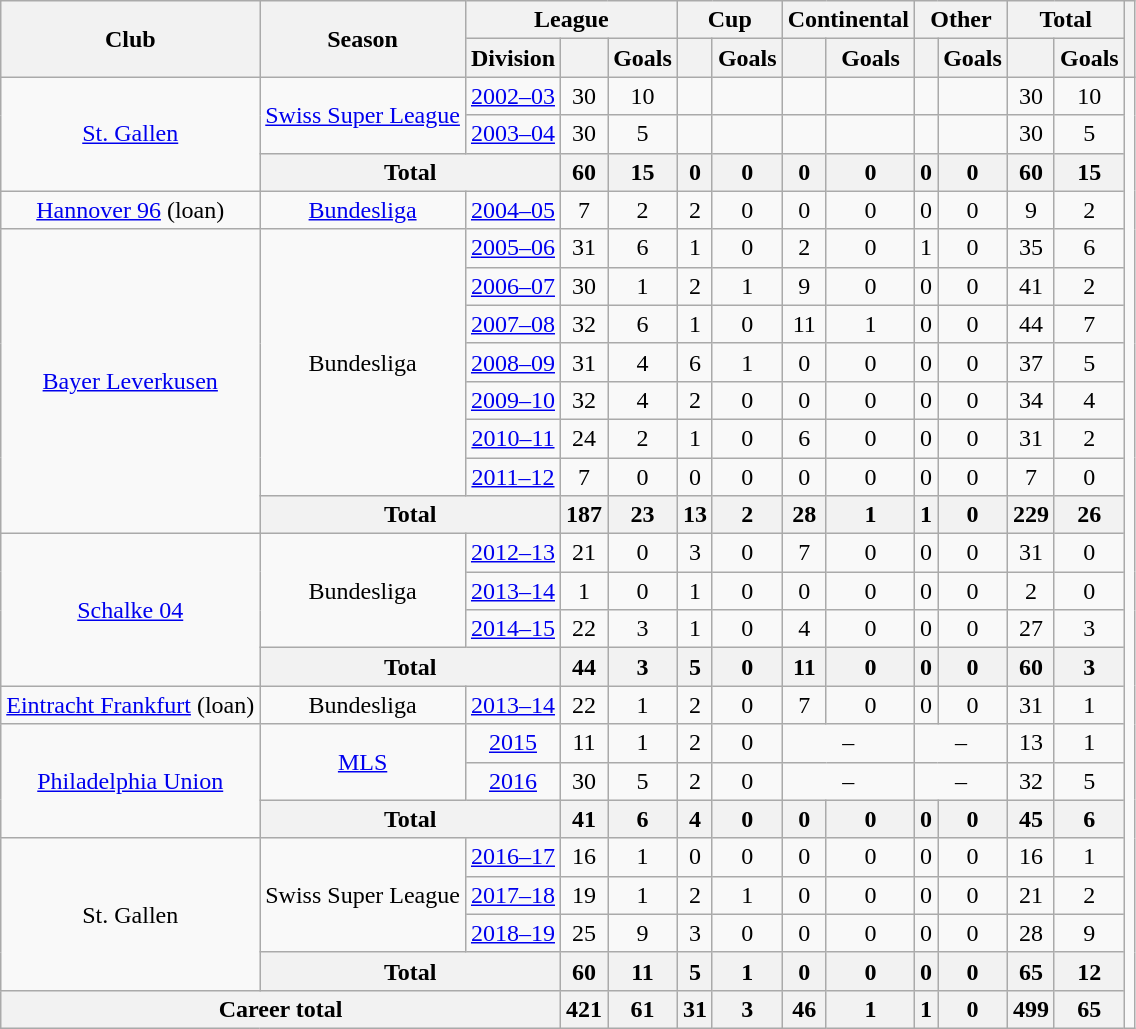<table class="wikitable" style="text-align: center">
<tr>
<th rowspan="2">Club</th>
<th rowspan="2">Season</th>
<th colspan="3">League</th>
<th colspan="2">Cup</th>
<th colspan="2">Continental</th>
<th colspan="2">Other</th>
<th colspan="2">Total</th>
<th rowspan="2"></th>
</tr>
<tr>
<th>Division</th>
<th></th>
<th>Goals</th>
<th></th>
<th>Goals</th>
<th></th>
<th>Goals</th>
<th></th>
<th>Goals</th>
<th></th>
<th>Goals</th>
</tr>
<tr>
<td rowspan="3"><a href='#'>St. Gallen</a></td>
<td rowspan="2"><a href='#'>Swiss Super League</a></td>
<td><a href='#'>2002–03</a></td>
<td>30</td>
<td>10</td>
<td></td>
<td></td>
<td></td>
<td></td>
<td></td>
<td></td>
<td>30</td>
<td>10</td>
<td rowspan="27"></td>
</tr>
<tr>
<td><a href='#'>2003–04</a></td>
<td>30</td>
<td>5</td>
<td></td>
<td></td>
<td></td>
<td></td>
<td></td>
<td></td>
<td>30</td>
<td>5</td>
</tr>
<tr>
<th colspan="2">Total</th>
<th>60</th>
<th>15</th>
<th>0</th>
<th>0</th>
<th>0</th>
<th>0</th>
<th>0</th>
<th>0</th>
<th>60</th>
<th>15</th>
</tr>
<tr>
<td><a href='#'>Hannover 96</a> (loan)</td>
<td><a href='#'>Bundesliga</a></td>
<td><a href='#'>2004–05</a></td>
<td>7</td>
<td>2</td>
<td>2</td>
<td>0</td>
<td>0</td>
<td>0</td>
<td>0</td>
<td>0</td>
<td>9</td>
<td>2</td>
</tr>
<tr>
<td rowspan="8"><a href='#'>Bayer Leverkusen</a></td>
<td rowspan="7">Bundesliga</td>
<td><a href='#'>2005–06</a></td>
<td>31</td>
<td>6</td>
<td>1</td>
<td>0</td>
<td>2</td>
<td>0</td>
<td>1</td>
<td>0</td>
<td>35</td>
<td>6</td>
</tr>
<tr>
<td><a href='#'>2006–07</a></td>
<td>30</td>
<td>1</td>
<td>2</td>
<td>1</td>
<td>9</td>
<td>0</td>
<td>0</td>
<td>0</td>
<td>41</td>
<td>2</td>
</tr>
<tr>
<td><a href='#'>2007–08</a></td>
<td>32</td>
<td>6</td>
<td>1</td>
<td>0</td>
<td>11</td>
<td>1</td>
<td>0</td>
<td>0</td>
<td>44</td>
<td>7</td>
</tr>
<tr>
<td><a href='#'>2008–09</a></td>
<td>31</td>
<td>4</td>
<td>6</td>
<td>1</td>
<td>0</td>
<td>0</td>
<td>0</td>
<td>0</td>
<td>37</td>
<td>5</td>
</tr>
<tr>
<td><a href='#'>2009–10</a></td>
<td>32</td>
<td>4</td>
<td>2</td>
<td>0</td>
<td>0</td>
<td>0</td>
<td>0</td>
<td>0</td>
<td>34</td>
<td>4</td>
</tr>
<tr>
<td><a href='#'>2010–11</a></td>
<td>24</td>
<td>2</td>
<td>1</td>
<td>0</td>
<td>6</td>
<td>0</td>
<td>0</td>
<td>0</td>
<td>31</td>
<td>2</td>
</tr>
<tr>
<td><a href='#'>2011–12</a></td>
<td>7</td>
<td>0</td>
<td>0</td>
<td>0</td>
<td>0</td>
<td>0</td>
<td>0</td>
<td>0</td>
<td>7</td>
<td>0</td>
</tr>
<tr>
<th colspan="2">Total</th>
<th>187</th>
<th>23</th>
<th>13</th>
<th>2</th>
<th>28</th>
<th>1</th>
<th>1</th>
<th>0</th>
<th>229</th>
<th>26</th>
</tr>
<tr>
<td rowspan="4"><a href='#'>Schalke 04</a></td>
<td rowspan="3">Bundesliga</td>
<td><a href='#'>2012–13</a></td>
<td>21</td>
<td>0</td>
<td>3</td>
<td>0</td>
<td>7</td>
<td>0</td>
<td>0</td>
<td>0</td>
<td>31</td>
<td>0</td>
</tr>
<tr>
<td><a href='#'>2013–14</a></td>
<td>1</td>
<td>0</td>
<td>1</td>
<td>0</td>
<td>0</td>
<td>0</td>
<td>0</td>
<td>0</td>
<td>2</td>
<td>0</td>
</tr>
<tr>
<td><a href='#'>2014–15</a></td>
<td>22</td>
<td>3</td>
<td>1</td>
<td>0</td>
<td>4</td>
<td>0</td>
<td>0</td>
<td>0</td>
<td>27</td>
<td>3</td>
</tr>
<tr>
<th colspan="2">Total</th>
<th>44</th>
<th>3</th>
<th>5</th>
<th>0</th>
<th>11</th>
<th>0</th>
<th>0</th>
<th>0</th>
<th>60</th>
<th>3</th>
</tr>
<tr>
<td><a href='#'>Eintracht Frankfurt</a> (loan)</td>
<td>Bundesliga</td>
<td><a href='#'>2013–14</a></td>
<td>22</td>
<td>1</td>
<td>2</td>
<td>0</td>
<td>7</td>
<td>0</td>
<td>0</td>
<td>0</td>
<td>31</td>
<td>1</td>
</tr>
<tr>
<td rowspan="3"><a href='#'>Philadelphia Union</a></td>
<td rowspan="2"><a href='#'>MLS</a></td>
<td><a href='#'>2015</a></td>
<td>11</td>
<td>1</td>
<td>2</td>
<td>0</td>
<td colspan=2">–</td>
<td colspan=2">–</td>
<td>13</td>
<td>1</td>
</tr>
<tr>
<td><a href='#'>2016</a></td>
<td>30</td>
<td>5</td>
<td>2</td>
<td>0</td>
<td colspan=2">–</td>
<td colspan=2">–</td>
<td>32</td>
<td>5</td>
</tr>
<tr>
<th colspan="2">Total</th>
<th>41</th>
<th>6</th>
<th>4</th>
<th>0</th>
<th>0</th>
<th>0</th>
<th>0</th>
<th>0</th>
<th>45</th>
<th>6</th>
</tr>
<tr>
<td rowspan="4">St. Gallen</td>
<td rowspan="3">Swiss Super League</td>
<td><a href='#'>2016–17</a></td>
<td>16</td>
<td>1</td>
<td>0</td>
<td>0</td>
<td>0</td>
<td>0</td>
<td>0</td>
<td>0</td>
<td>16</td>
<td>1</td>
</tr>
<tr>
<td><a href='#'>2017–18</a></td>
<td>19</td>
<td>1</td>
<td>2</td>
<td>1</td>
<td>0</td>
<td>0</td>
<td>0</td>
<td>0</td>
<td>21</td>
<td>2</td>
</tr>
<tr>
<td><a href='#'>2018–19</a></td>
<td>25</td>
<td>9</td>
<td>3</td>
<td>0</td>
<td>0</td>
<td>0</td>
<td>0</td>
<td>0</td>
<td>28</td>
<td>9</td>
</tr>
<tr>
<th colspan="2">Total</th>
<th>60</th>
<th>11</th>
<th>5</th>
<th>1</th>
<th>0</th>
<th>0</th>
<th>0</th>
<th>0</th>
<th>65</th>
<th>12</th>
</tr>
<tr>
<th colspan="3">Career total</th>
<th>421</th>
<th>61</th>
<th>31</th>
<th>3</th>
<th>46</th>
<th>1</th>
<th>1</th>
<th>0</th>
<th>499</th>
<th>65</th>
</tr>
</table>
